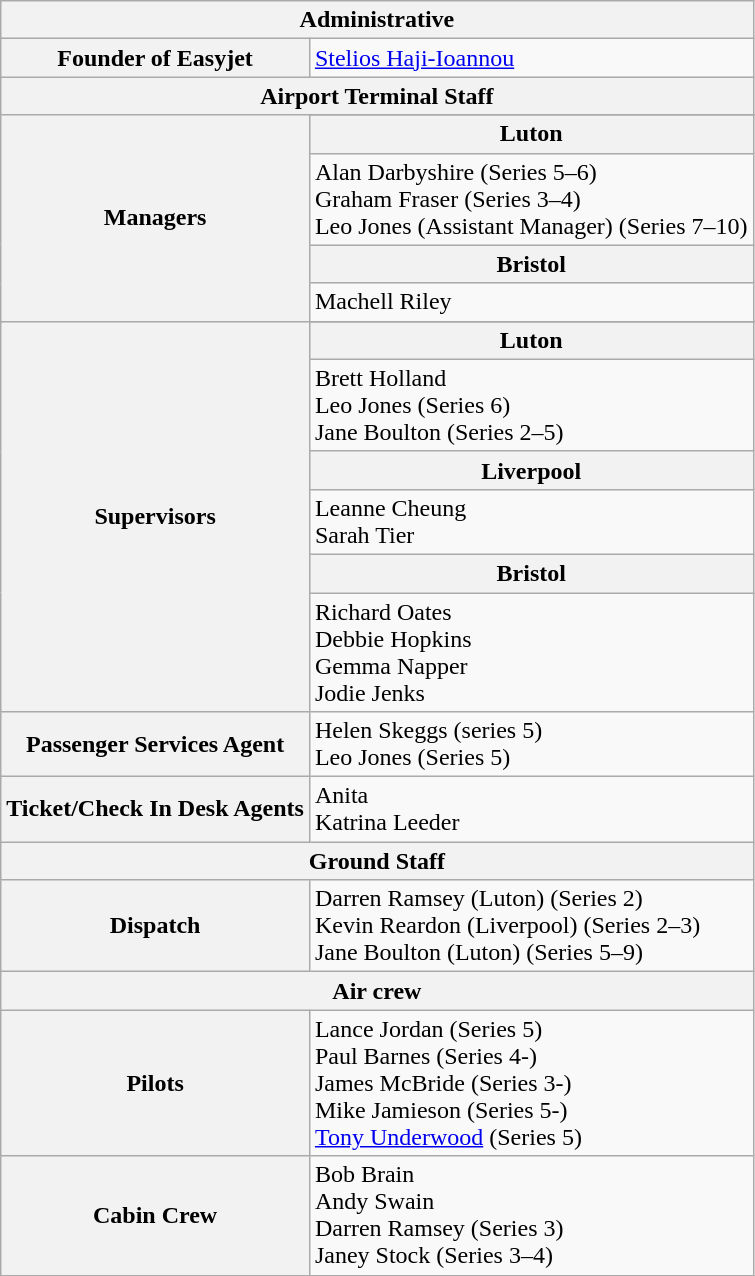<table class="wikitable" border="1">
<tr>
<th colspan=2>Administrative</th>
</tr>
<tr>
<th>Founder of Easyjet</th>
<td><a href='#'>Stelios Haji-Ioannou</a></td>
</tr>
<tr>
<th colspan=2>Airport Terminal Staff</th>
</tr>
<tr>
<th Rowspan=5>Managers</th>
</tr>
<tr>
<th>Luton</th>
</tr>
<tr>
<td>Alan Darbyshire (Series 5–6)<br>Graham Fraser (Series 3–4)<br>Leo Jones (Assistant Manager) (Series 7–10)</td>
</tr>
<tr>
<th>Bristol</th>
</tr>
<tr>
<td>Machell Riley<br></td>
</tr>
<tr>
<th rowspan=7><strong>Supervisors</strong></th>
</tr>
<tr>
<th>Luton</th>
</tr>
<tr>
<td>Brett Holland<br>Leo Jones (Series 6)<br>Jane Boulton (Series 2–5)</td>
</tr>
<tr>
<th>Liverpool</th>
</tr>
<tr>
<td>Leanne Cheung<br>Sarah Tier</td>
</tr>
<tr>
<th>Bristol</th>
</tr>
<tr>
<td>Richard Oates<br>Debbie Hopkins<br>Gemma Napper<br>Jodie Jenks</td>
</tr>
<tr>
<th>Passenger Services Agent</th>
<td>Helen Skeggs (series 5)<br>Leo Jones (Series 5)</td>
</tr>
<tr>
<th>Ticket/Check In Desk Agents</th>
<td>Anita<br>Katrina Leeder</td>
</tr>
<tr>
<th colspan=2>Ground Staff</th>
</tr>
<tr>
<th><strong>Dispatch</strong></th>
<td>Darren Ramsey (Luton) (Series 2)<br>Kevin Reardon (Liverpool) (Series 2–3)<br>Jane Boulton (Luton) (Series 5–9)</td>
</tr>
<tr>
<th colspan=2>Air crew</th>
</tr>
<tr>
<th><strong>Pilots</strong></th>
<td>Lance Jordan (Series 5)<br>Paul Barnes (Series 4-)<br>James McBride (Series 3-)<br>Mike Jamieson (Series 5-)<br><a href='#'>Tony Underwood</a> (Series 5)</td>
</tr>
<tr>
<th><strong>Cabin Crew</strong></th>
<td>Bob Brain<br>Andy Swain<br>Darren Ramsey (Series 3)<br>Janey Stock (Series 3–4)</td>
</tr>
<tr>
</tr>
</table>
